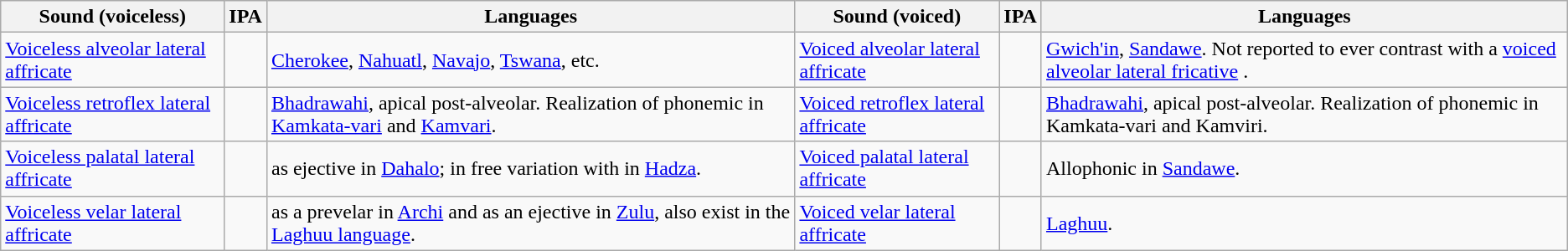<table class="wikitable">
<tr>
<th>Sound (voiceless)</th>
<th>IPA</th>
<th>Languages</th>
<th>Sound (voiced)</th>
<th>IPA</th>
<th>Languages</th>
</tr>
<tr>
<td><a href='#'>Voiceless alveolar lateral affricate</a></td>
<td></td>
<td><a href='#'>Cherokee</a>, <a href='#'>Nahuatl</a>, <a href='#'>Navajo</a>, <a href='#'>Tswana</a>, etc.</td>
<td><a href='#'>Voiced alveolar lateral affricate</a></td>
<td></td>
<td><a href='#'>Gwich'in</a>, <a href='#'>Sandawe</a>. Not reported to ever contrast with a <a href='#'>voiced alveolar lateral fricative</a> .</td>
</tr>
<tr>
<td><a href='#'>Voiceless retroflex lateral affricate</a></td>
<td></td>
<td><a href='#'>Bhadrawahi</a>, apical post-alveolar. Realization of phonemic  in <a href='#'>Kamkata-vari</a> and <a href='#'>Kamvari</a>.</td>
<td><a href='#'>Voiced retroflex lateral affricate</a></td>
<td></td>
<td><a href='#'>Bhadrawahi</a>, apical post-alveolar. Realization of phonemic  in Kamkata-vari and Kamviri.</td>
</tr>
<tr>
<td><a href='#'>Voiceless palatal lateral affricate</a></td>
<td></td>
<td>as ejective  in <a href='#'>Dahalo</a>; in free variation with  in <a href='#'>Hadza</a>.</td>
<td><a href='#'>Voiced palatal lateral affricate</a></td>
<td></td>
<td>Allophonic in <a href='#'>Sandawe</a>.</td>
</tr>
<tr>
<td><a href='#'>Voiceless velar lateral affricate</a></td>
<td></td>
<td>as a prevelar in <a href='#'>Archi</a> and as an ejective  in <a href='#'>Zulu</a>, also exist in the <a href='#'>Laghuu language</a>.</td>
<td><a href='#'>Voiced velar lateral affricate</a></td>
<td></td>
<td><a href='#'>Laghuu</a>.</td>
</tr>
</table>
